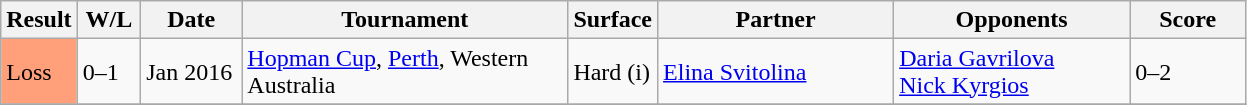<table class=wikitable>
<tr>
<th style=width:40px>Result</th>
<th style=width:35px class=unsortable>W/L</th>
<th style=width:60px>Date</th>
<th style=width:210px>Tournament</th>
<th style=width:50px>Surface</th>
<th style=width:150px>Partner</th>
<th style=width:150px>Opponents</th>
<th style=width:70px class=unsortable>Score</th>
</tr>
<tr>
<td style=background:#ffa07a>Loss</td>
<td>0–1</td>
<td>Jan 2016</td>
<td><a href='#'>Hopman Cup</a>, <a href='#'>Perth</a>, Western Australia</td>
<td>Hard (i)</td>
<td> <a href='#'>Elina Svitolina</a></td>
<td> <a href='#'>Daria Gavrilova</a> <br>  <a href='#'>Nick Kyrgios</a></td>
<td>0–2</td>
</tr>
<tr>
</tr>
</table>
